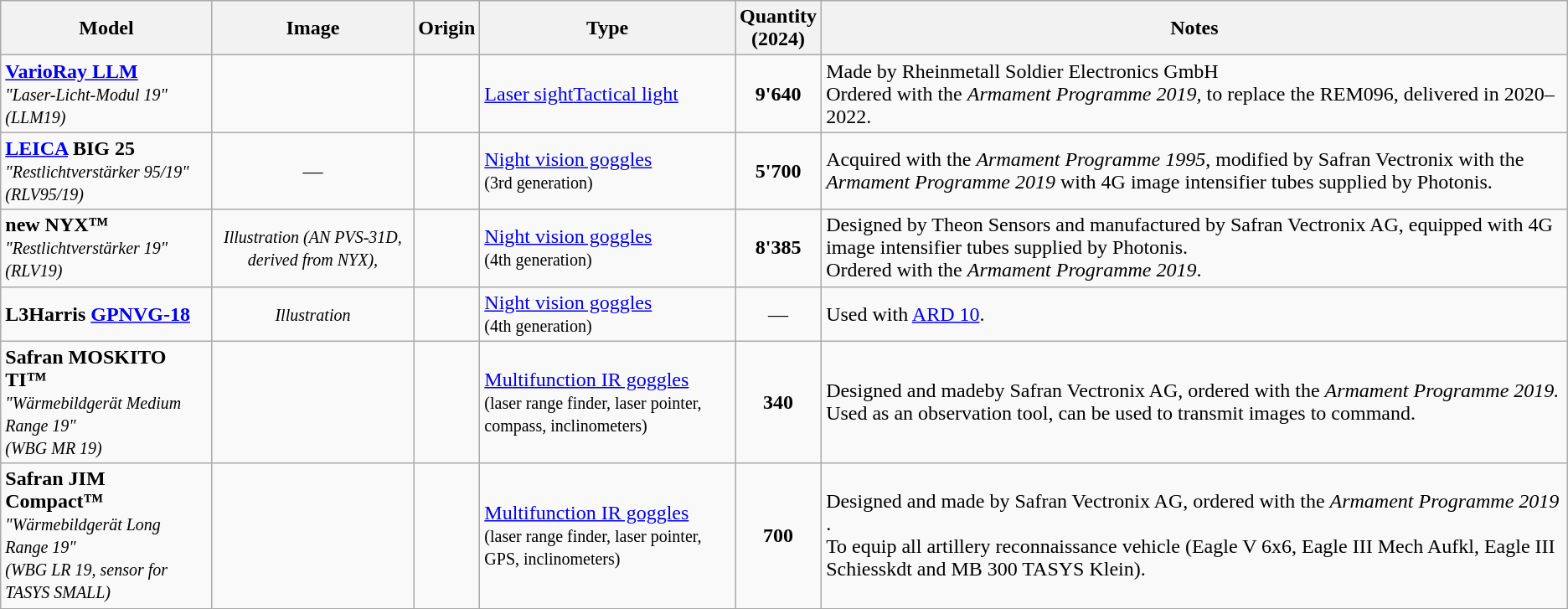<table class="wikitable">
<tr>
<th>Model</th>
<th>Image</th>
<th>Origin</th>
<th>Type</th>
<th>Quantity<br>(2024)</th>
<th>Notes</th>
</tr>
<tr>
<td><strong><a href='#'>VarioRay LLM</a></strong><br><em><small>"Laser-Licht-Modul 19"  <br>(LLM19)</small></em></td>
<td style="text-align: center; "></td>
<td><small></small></td>
<td><a href='#'>Laser sight</a><a href='#'>Tactical light</a></td>
<td style="text-align: center; "><strong>9'640</strong></td>
<td>Made by Rheinmetall Soldier Electronics GmbH<br>Ordered with the <em>Armament Programme 2019,</em> to replace the REM096, delivered in 2020–2022.</td>
</tr>
<tr>
<td><strong><a href='#'>LEICA</a> BIG 25</strong><br><em><small>"Restlichtverstärker 95/19" <br>(RLV95/19)</small></em></td>
<td style="text-align: center; ">—</td>
<td><small></small></td>
<td><a href='#'>Night vision goggles</a><br><small>(3rd generation)</small></td>
<td style="text-align: center; "><strong>5'700</strong></td>
<td>Acquired with the <em>Armament Programme 1995</em>, modified by Safran Vectronix with the <em>Armament Programme 2019</em> with 4G image intensifier tubes supplied by Photonis.</td>
</tr>
<tr>
<td><strong>new NYX™</strong><br><em><small>"Restlichtverstärker 19" <br>(RLV19)</small></em></td>
<td style="text-align: center; "><em><small>Illustration (AN PVS-31D, derived from NYX),</small></em></td>
<td><small></small><br><small></small></td>
<td><a href='#'>Night vision goggles</a><br><small>(4th generation)</small></td>
<td style="text-align: center; "><strong>8'385</strong></td>
<td>Designed by Theon Sensors and manufactured by Safran Vectronix AG, equipped with 4G image intensifier tubes supplied by Photonis.<br>Ordered with the <em>Armament Programme 2019</em>.</td>
</tr>
<tr>
<td><strong>L3Harris <a href='#'>GPNVG-18</a></strong></td>
<td style="text-align: center; "><em><small>Illustration</small></em></td>
<td><small></small></td>
<td><a href='#'>Night vision goggles</a><br><small>(4th generation)</small></td>
<td style="text-align: center; ">—</td>
<td>Used with <a href='#'>ARD 10</a>.</td>
</tr>
<tr>
<td><strong>Safran MOSKITO TI™</strong><br><em><small>"Wärmebildgerät Medium Range 19" <br>(WBG MR 19)</small></em></td>
<td style="text-align: center; "></td>
<td><small></small></td>
<td><a href='#'>Multifunction IR goggles</a><br><small>(laser range finder, laser pointer, compass, inclinometers)</small></td>
<td style="text-align: center; "><strong>340</strong></td>
<td>Designed and madeby Safran Vectronix AG, ordered with the <em>Armament Programme 2019.</em><br>Used as an observation tool, can be used to transmit images to command.</td>
</tr>
<tr>
<td><strong>Safran JIM Compact™</strong><br><em><small>"Wärmebildgerät Long Range 19" <br>(WBG LR 19, sensor for TASYS SMALL)</small></em></td>
<td style="text-align: center; "></td>
<td><small></small></td>
<td><a href='#'>Multifunction IR goggles</a><br><small>(laser range finder, laser pointer, GPS, inclinometers)</small></td>
<td style="text-align: center; "><strong>700</strong></td>
<td>Designed and made by Safran Vectronix AG,  ordered with the <em>Armament Programme 2019</em> .<br>To equip all artillery reconnaissance vehicle (Eagle V 6x6, Eagle III Mech Aufkl, Eagle III Schiesskdt and MB 300 TASYS Klein).</td>
</tr>
</table>
